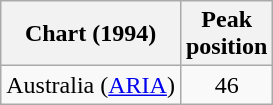<table class="wikitable">
<tr>
<th>Chart (1994)</th>
<th>Peak<br>position</th>
</tr>
<tr>
<td>Australia (<a href='#'>ARIA</a>)</td>
<td align="center">46</td>
</tr>
</table>
